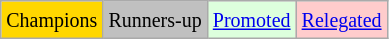<table class="wikitable">
<tr>
<td bgcolor=gold><small>Champions</small></td>
<td bgcolor=silver><small>Runners-up</small></td>
<td bgcolor="#DDFFDD"><small><a href='#'>Promoted</a></small></td>
<td bgcolor= "#FFCCCC"><small><a href='#'>Relegated</a></small></td>
</tr>
</table>
